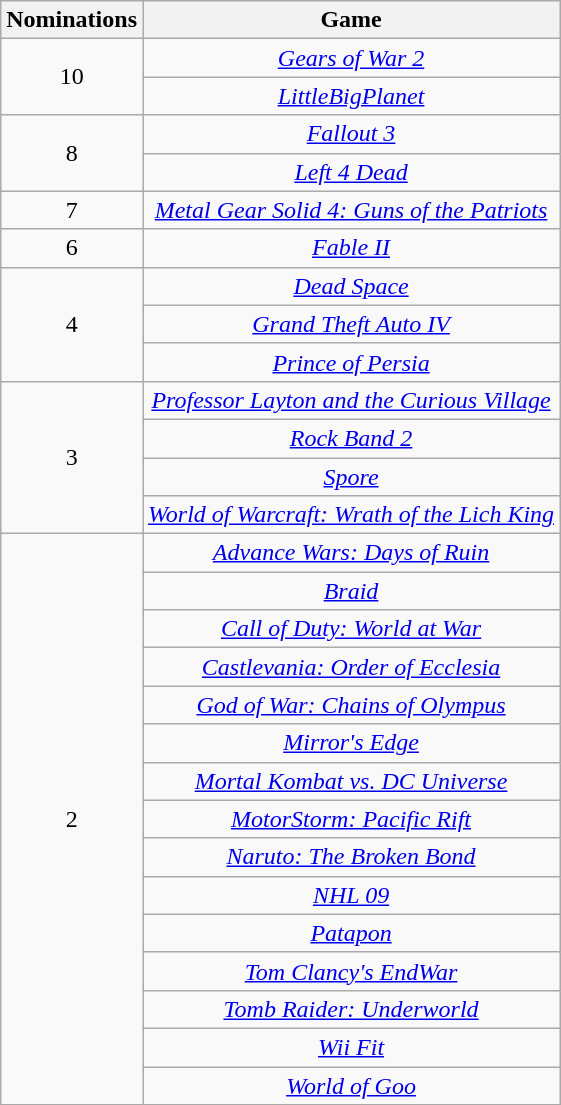<table class="wikitable floatleft" rowspan="2" style="text-align:center;" background: #f6e39c;>
<tr>
<th scope="col">Nominations</th>
<th scope="col">Game</th>
</tr>
<tr>
<td rowspan=2>10</td>
<td><em><a href='#'>Gears of War 2</a></em></td>
</tr>
<tr>
<td><em><a href='#'>LittleBigPlanet</a></em></td>
</tr>
<tr>
<td rowspan=2>8</td>
<td><em><a href='#'>Fallout 3</a></em></td>
</tr>
<tr>
<td><em><a href='#'>Left 4 Dead</a></em></td>
</tr>
<tr>
<td>7</td>
<td><em><a href='#'>Metal Gear Solid 4: Guns of the Patriots</a></em></td>
</tr>
<tr>
<td>6</td>
<td><em><a href='#'>Fable II</a></em></td>
</tr>
<tr>
<td rowspan=3>4</td>
<td><em><a href='#'>Dead Space</a></em></td>
</tr>
<tr>
<td><em><a href='#'>Grand Theft Auto IV</a></em></td>
</tr>
<tr>
<td><em><a href='#'>Prince of Persia</a></em></td>
</tr>
<tr>
<td rowspan=4>3</td>
<td><em><a href='#'>Professor Layton and the Curious Village</a></em></td>
</tr>
<tr>
<td><em><a href='#'>Rock Band 2</a></em></td>
</tr>
<tr>
<td><em><a href='#'>Spore</a></em></td>
</tr>
<tr>
<td><em><a href='#'>World of Warcraft: Wrath of the Lich King</a></em></td>
</tr>
<tr>
<td rowspan=15>2</td>
<td><em><a href='#'>Advance Wars: Days of Ruin</a></em></td>
</tr>
<tr>
<td><em><a href='#'>Braid</a></em></td>
</tr>
<tr>
<td><em><a href='#'>Call of Duty: World at War</a></em></td>
</tr>
<tr>
<td><em><a href='#'>Castlevania: Order of Ecclesia</a></em></td>
</tr>
<tr>
<td><em><a href='#'>God of War: Chains of Olympus</a></em></td>
</tr>
<tr>
<td><em><a href='#'>Mirror's Edge</a></em></td>
</tr>
<tr>
<td><em><a href='#'>Mortal Kombat vs. DC Universe</a></em></td>
</tr>
<tr>
<td><em><a href='#'>MotorStorm: Pacific Rift</a></em></td>
</tr>
<tr>
<td><em><a href='#'>Naruto: The Broken Bond</a></em></td>
</tr>
<tr>
<td><em><a href='#'>NHL 09</a></em></td>
</tr>
<tr>
<td><em><a href='#'>Patapon</a></em></td>
</tr>
<tr>
<td><em><a href='#'>Tom Clancy's EndWar</a></em></td>
</tr>
<tr>
<td><em><a href='#'>Tomb Raider: Underworld</a></em></td>
</tr>
<tr>
<td><em><a href='#'>Wii Fit</a></em></td>
</tr>
<tr>
<td><em><a href='#'>World of Goo</a></em></td>
</tr>
</table>
